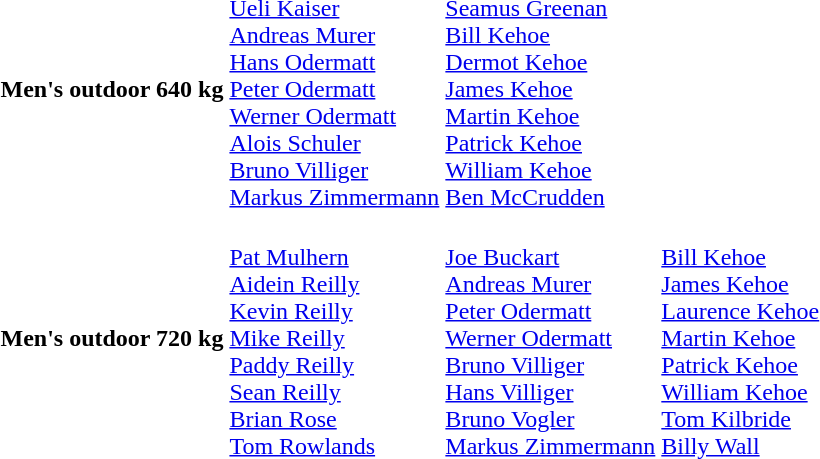<table>
<tr>
<th scope="row">Men's outdoor 640 kg</th>
<td><br><a href='#'>Ueli Kaiser</a><br><a href='#'>Andreas Murer</a><br><a href='#'>Hans Odermatt</a><br><a href='#'>Peter Odermatt</a><br><a href='#'>Werner Odermatt</a><br><a href='#'>Alois Schuler</a><br><a href='#'>Bruno Villiger</a><br><a href='#'>Markus Zimmermann</a></td>
<td><br><a href='#'>Seamus Greenan</a><br><a href='#'>Bill Kehoe</a><br><a href='#'>Dermot Kehoe</a><br><a href='#'>James Kehoe</a><br><a href='#'>Martin Kehoe</a><br><a href='#'>Patrick Kehoe</a><br><a href='#'>William Kehoe</a><br><a href='#'>Ben McCrudden</a></td>
<td valign=top></td>
</tr>
<tr>
<th scope="row">Men's outdoor 720 kg</th>
<td><br><a href='#'>Pat Mulhern</a><br><a href='#'>Aidein Reilly</a><br><a href='#'>Kevin Reilly</a><br><a href='#'>Mike Reilly</a><br><a href='#'>Paddy Reilly</a><br><a href='#'>Sean Reilly</a><br><a href='#'>Brian Rose</a><br><a href='#'>Tom Rowlands</a></td>
<td><br><a href='#'>Joe Buckart</a><br><a href='#'>Andreas Murer</a><br><a href='#'>Peter Odermatt</a><br><a href='#'>Werner Odermatt</a><br><a href='#'>Bruno Villiger</a><br><a href='#'>Hans Villiger</a><br><a href='#'>Bruno Vogler</a><br><a href='#'>Markus Zimmermann</a></td>
<td><br><a href='#'>Bill Kehoe</a><br><a href='#'>James Kehoe</a><br><a href='#'>Laurence Kehoe</a><br><a href='#'>Martin Kehoe</a><br><a href='#'>Patrick Kehoe</a><br><a href='#'>William Kehoe</a><br><a href='#'>Tom Kilbride</a><br><a href='#'>Billy Wall</a></td>
</tr>
</table>
